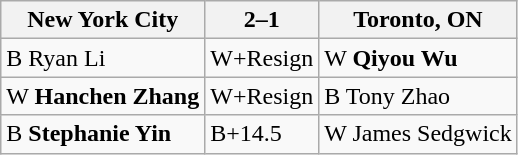<table class="wikitable">
<tr>
<th>New York City</th>
<th>2–1</th>
<th>Toronto, ON</th>
</tr>
<tr>
<td>B Ryan Li</td>
<td>W+Resign</td>
<td>W <strong>Qiyou Wu</strong></td>
</tr>
<tr>
<td>W <strong>Hanchen Zhang</strong></td>
<td>W+Resign</td>
<td>B Tony Zhao</td>
</tr>
<tr>
<td>B <strong>Stephanie Yin</strong></td>
<td>B+14.5</td>
<td>W James Sedgwick</td>
</tr>
</table>
